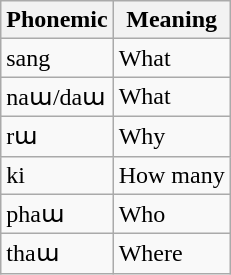<table class="wikitable">
<tr>
<th>Phonemic</th>
<th>Meaning</th>
</tr>
<tr>
<td>sang</td>
<td>What</td>
</tr>
<tr>
<td>naɯ/daɯ</td>
<td>What</td>
</tr>
<tr>
<td>rɯ</td>
<td>Why</td>
</tr>
<tr>
<td>ki</td>
<td>How many</td>
</tr>
<tr>
<td>phaɯ</td>
<td>Who</td>
</tr>
<tr>
<td>thaɯ</td>
<td>Where</td>
</tr>
</table>
